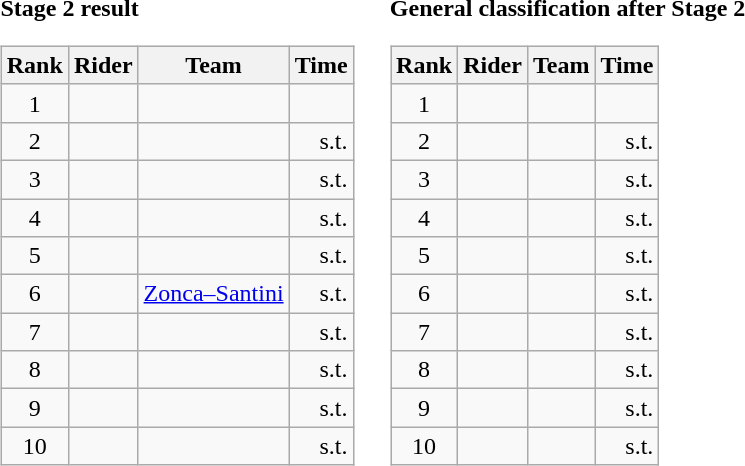<table>
<tr>
<td><strong>Stage 2 result</strong><br><table class="wikitable">
<tr>
<th scope="col">Rank</th>
<th scope="col">Rider</th>
<th scope="col">Team</th>
<th scope="col">Time</th>
</tr>
<tr>
<td style="text-align:center;">1</td>
<td></td>
<td></td>
<td style="text-align:right;"></td>
</tr>
<tr>
<td style="text-align:center;">2</td>
<td></td>
<td></td>
<td style="text-align:right;">s.t.</td>
</tr>
<tr>
<td style="text-align:center;">3</td>
<td></td>
<td></td>
<td style="text-align:right;">s.t.</td>
</tr>
<tr>
<td style="text-align:center;">4</td>
<td></td>
<td></td>
<td style="text-align:right;">s.t.</td>
</tr>
<tr>
<td style="text-align:center;">5</td>
<td></td>
<td></td>
<td style="text-align:right;">s.t.</td>
</tr>
<tr>
<td style="text-align:center;">6</td>
<td></td>
<td><a href='#'>Zonca–Santini</a></td>
<td style="text-align:right;">s.t.</td>
</tr>
<tr>
<td style="text-align:center;">7</td>
<td></td>
<td></td>
<td style="text-align:right;">s.t.</td>
</tr>
<tr>
<td style="text-align:center;">8</td>
<td></td>
<td></td>
<td style="text-align:right;">s.t.</td>
</tr>
<tr>
<td style="text-align:center;">9</td>
<td></td>
<td></td>
<td style="text-align:right;">s.t.</td>
</tr>
<tr>
<td style="text-align:center;">10</td>
<td></td>
<td></td>
<td style="text-align:right;">s.t.</td>
</tr>
</table>
</td>
<td></td>
<td><strong>General classification after Stage 2</strong><br><table class="wikitable">
<tr>
<th scope="col">Rank</th>
<th scope="col">Rider</th>
<th scope="col">Team</th>
<th scope="col">Time</th>
</tr>
<tr>
<td style="text-align:center;">1</td>
<td></td>
<td></td>
<td style="text-align:right;"></td>
</tr>
<tr>
<td style="text-align:center;">2</td>
<td></td>
<td></td>
<td style="text-align:right;">s.t.</td>
</tr>
<tr>
<td style="text-align:center;">3</td>
<td></td>
<td></td>
<td style="text-align:right;">s.t.</td>
</tr>
<tr>
<td style="text-align:center;">4</td>
<td></td>
<td></td>
<td style="text-align:right;">s.t.</td>
</tr>
<tr>
<td style="text-align:center;">5</td>
<td></td>
<td></td>
<td style="text-align:right;">s.t.</td>
</tr>
<tr>
<td style="text-align:center;">6</td>
<td></td>
<td></td>
<td style="text-align:right;">s.t.</td>
</tr>
<tr>
<td style="text-align:center;">7</td>
<td></td>
<td></td>
<td style="text-align:right;">s.t.</td>
</tr>
<tr>
<td style="text-align:center;">8</td>
<td></td>
<td></td>
<td style="text-align:right;">s.t.</td>
</tr>
<tr>
<td style="text-align:center;">9</td>
<td></td>
<td></td>
<td style="text-align:right;">s.t.</td>
</tr>
<tr>
<td style="text-align:center;">10</td>
<td></td>
<td></td>
<td style="text-align:right;">s.t.</td>
</tr>
</table>
</td>
</tr>
</table>
